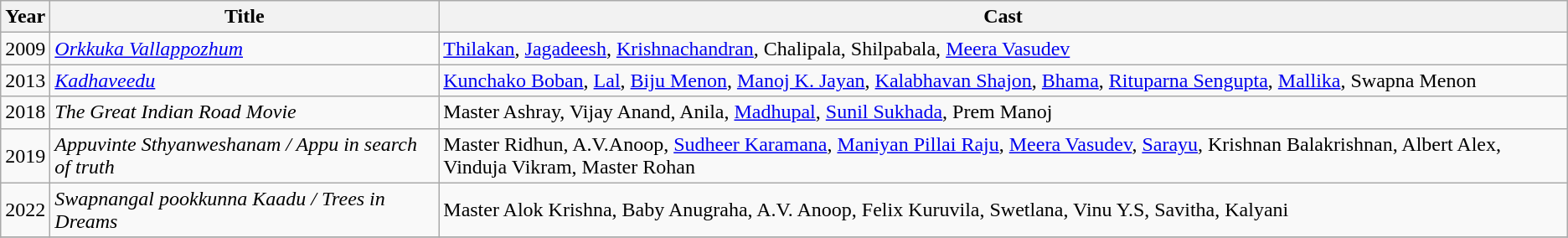<table class="wikitable">
<tr>
<th>Year</th>
<th>Title</th>
<th>Cast</th>
</tr>
<tr>
<td>2009</td>
<td><em><a href='#'>Orkkuka Vallappozhum</a></em></td>
<td><a href='#'>Thilakan</a>, <a href='#'>Jagadeesh</a>, <a href='#'>Krishnachandran</a>, Chalipala, Shilpabala, <a href='#'>Meera Vasudev</a></td>
</tr>
<tr>
<td>2013</td>
<td><em><a href='#'>Kadhaveedu</a></em></td>
<td><a href='#'>Kunchako Boban</a>, <a href='#'>Lal</a>, <a href='#'>Biju Menon</a>, <a href='#'>Manoj K. Jayan</a>, <a href='#'>Kalabhavan Shajon</a>, <a href='#'>Bhama</a>, <a href='#'>Rituparna Sengupta</a>, <a href='#'>Mallika</a>, Swapna Menon</td>
</tr>
<tr>
<td>2018</td>
<td><em>The Great Indian Road Movie</em></td>
<td>Master Ashray, Vijay Anand, Anila, <a href='#'>Madhupal</a>, <a href='#'>Sunil Sukhada</a>, Prem Manoj</td>
</tr>
<tr>
<td>2019</td>
<td><em>Appuvinte Sthyanweshanam / Appu in search of truth</em></td>
<td>Master Ridhun, A.V.Anoop, <a href='#'>Sudheer Karamana</a>, <a href='#'>Maniyan Pillai Raju</a>, <a href='#'>Meera Vasudev</a>, <a href='#'>Sarayu</a>, Krishnan Balakrishnan, Albert Alex, Vinduja Vikram, Master Rohan</td>
</tr>
<tr>
<td>2022</td>
<td><em>Swapnangal pookkunna Kaadu / Trees in Dreams</em></td>
<td>Master Alok Krishna, Baby Anugraha, A.V. Anoop, Felix Kuruvila, Swetlana, Vinu Y.S, Savitha, Kalyani</td>
</tr>
<tr>
</tr>
</table>
